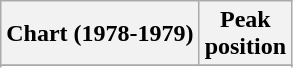<table class="wikitable sortable plainrowheaders" style="text-align:center">
<tr>
<th>Chart (1978-1979)</th>
<th>Peak<br>position</th>
</tr>
<tr>
</tr>
<tr>
</tr>
<tr>
</tr>
</table>
